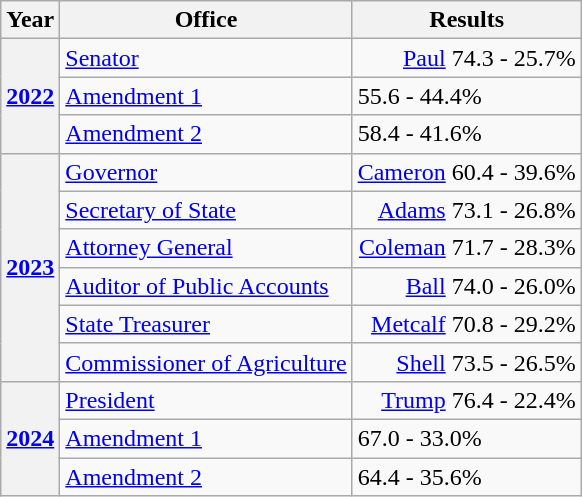<table class=wikitable>
<tr>
<th>Year</th>
<th>Office</th>
<th>Results</th>
</tr>
<tr>
<th rowspan=3><a href='#'>2022</a></th>
<td><a href='#'>Senator</a></td>
<td align="right" ><a href='#'>Paul</a> 74.3 - 25.7%</td>
</tr>
<tr>
<td><a href='#'>Amendment 1</a></td>
<td> 55.6 - 44.4%</td>
</tr>
<tr>
<td><a href='#'>Amendment 2</a></td>
<td> 58.4 - 41.6%</td>
</tr>
<tr>
<th rowspan=6><a href='#'>2023</a></th>
<td><a href='#'>Governor</a></td>
<td align="right" ><a href='#'>Cameron</a> 60.4 - 39.6%</td>
</tr>
<tr>
<td><a href='#'>Secretary of State</a></td>
<td align="right" ><a href='#'>Adams</a> 73.1 - 26.8%</td>
</tr>
<tr>
<td><a href='#'>Attorney General</a></td>
<td align="right" ><a href='#'>Coleman</a> 71.7 - 28.3%</td>
</tr>
<tr>
<td><a href='#'>Auditor of Public Accounts</a></td>
<td align="right" ><a href='#'>Ball</a> 74.0 - 26.0%</td>
</tr>
<tr>
<td><a href='#'>State Treasurer</a></td>
<td align="right" ><a href='#'>Metcalf</a> 70.8 - 29.2%</td>
</tr>
<tr>
<td><a href='#'>Commissioner of Agriculture</a></td>
<td align="right" ><a href='#'>Shell</a> 73.5 - 26.5%</td>
</tr>
<tr>
<th rowspan=3><a href='#'>2024</a></th>
<td><a href='#'>President</a></td>
<td align="right" ><a href='#'>Trump</a> 76.4 - 22.4%</td>
</tr>
<tr>
<td><a href='#'>Amendment 1</a></td>
<td> 67.0 - 33.0%</td>
</tr>
<tr>
<td><a href='#'>Amendment 2</a></td>
<td> 64.4 - 35.6%</td>
</tr>
</table>
